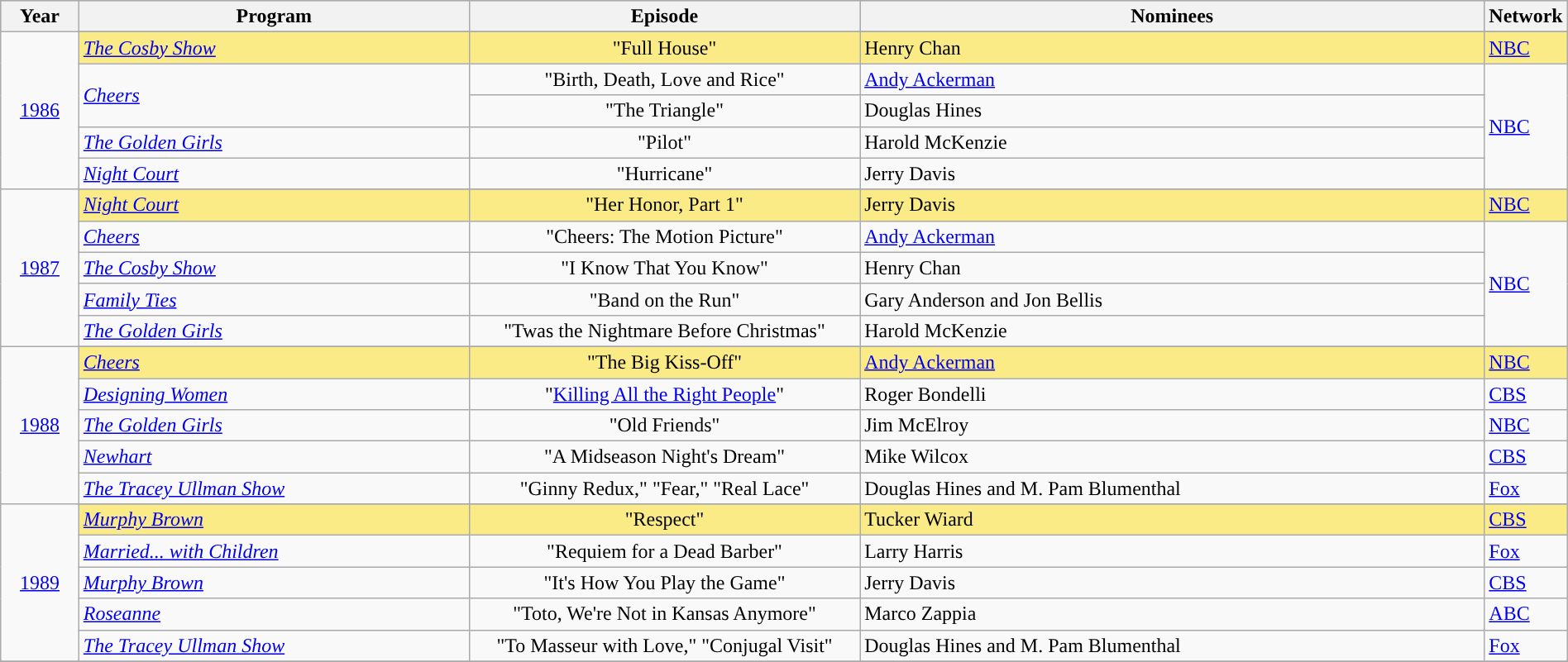<table class="wikitable" style="width:100%">
<tr style="background:#bebebe;">
<th style="width:5%;">Year</th>
<th style="width:25%;">Program</th>
<th style="width:25%;">Episode</th>
<th style="width:40%;">Nominees</th>
<th style="width:5%;">Network</th>
</tr>
<tr>
<td rowspan=6 style="text-align:center;"><a href='#'>1986</a><br></td>
</tr>
<tr style="background:#FAEB86;">
<td><em><a href='#'>The Cosby Show</a></em></td>
<td align=center>"Full House"</td>
<td>Henry Chan</td>
<td><a href='#'>NBC</a></td>
</tr>
<tr>
<td rowspan=2><em><a href='#'>Cheers</a></em></td>
<td align=center>"Birth, Death, Love and Rice"</td>
<td><a href='#'>Andy Ackerman</a></td>
<td rowspan=4><a href='#'>NBC</a></td>
</tr>
<tr>
<td align=center>"The Triangle"</td>
<td>Douglas Hines</td>
</tr>
<tr>
<td><em><a href='#'>The Golden Girls</a></em></td>
<td align=center>"Pilot"</td>
<td>Harold McKenzie</td>
</tr>
<tr>
<td><em><a href='#'>Night Court</a></em></td>
<td align=center>"Hurricane"</td>
<td>Jerry Davis</td>
</tr>
<tr>
<td rowspan=6 style="text-align:center;"><a href='#'>1987</a><br></td>
</tr>
<tr style="background:#FAEB86;">
<td><em><a href='#'>Night Court</a></em></td>
<td align=center>"Her Honor, Part 1"</td>
<td>Jerry Davis</td>
<td><a href='#'>NBC</a></td>
</tr>
<tr>
<td><em><a href='#'>Cheers</a></em></td>
<td align=center>"Cheers: The Motion Picture"</td>
<td><a href='#'>Andy Ackerman</a></td>
<td rowspan=4><a href='#'>NBC</a></td>
</tr>
<tr>
<td><em><a href='#'>The Cosby Show</a></em></td>
<td align=center>"I Know That You Know"</td>
<td>Henry Chan</td>
</tr>
<tr>
<td><em><a href='#'>Family Ties</a></em></td>
<td align=center>"Band on the Run"</td>
<td>Gary Anderson and Jon Bellis</td>
</tr>
<tr>
<td><em><a href='#'>The Golden Girls</a></em></td>
<td align=center>"Twas the Nightmare Before Christmas"</td>
<td>Harold McKenzie</td>
</tr>
<tr>
<td rowspan=6 style="text-align:center;"><a href='#'>1988</a><br></td>
</tr>
<tr style="background:#FAEB86;">
<td><em><a href='#'>Cheers</a></em></td>
<td align=center>"The Big Kiss-Off"</td>
<td><a href='#'>Andy Ackerman</a></td>
<td><a href='#'>NBC</a></td>
</tr>
<tr>
<td><em><a href='#'>Designing Women</a></em></td>
<td align=center>"<a href='#'>Killing All the Right People</a>"</td>
<td>Roger Bondelli</td>
<td><a href='#'>CBS</a></td>
</tr>
<tr>
<td><em><a href='#'>The Golden Girls</a></em></td>
<td align=center>"Old Friends"</td>
<td>Jim McElroy</td>
<td><a href='#'>NBC</a></td>
</tr>
<tr>
<td><em><a href='#'>Newhart</a></em></td>
<td align=center>"A Midseason Night's Dream"</td>
<td>Mike Wilcox</td>
<td><a href='#'>CBS</a></td>
</tr>
<tr>
<td><em><a href='#'>The Tracey Ullman Show</a></em></td>
<td align=center>"Ginny Redux," "Fear," "Real Lace"</td>
<td>Douglas Hines and M. Pam Blumenthal</td>
<td><a href='#'>Fox</a></td>
</tr>
<tr>
<td rowspan=6 style="text-align:center;"><a href='#'>1989</a><br></td>
</tr>
<tr style="background:#FAEB86;">
<td><em><a href='#'>Murphy Brown</a></em></td>
<td align=center>"Respect"</td>
<td>Tucker Wiard</td>
<td><a href='#'>CBS</a></td>
</tr>
<tr>
<td><em><a href='#'>Married... with Children</a></em></td>
<td align=center>"Requiem for a Dead Barber"</td>
<td>Larry Harris</td>
<td><a href='#'>Fox</a></td>
</tr>
<tr>
<td><em><a href='#'>Murphy Brown</a></em></td>
<td align=center>"It's How You Play the Game"</td>
<td>Jerry Davis</td>
<td><a href='#'>CBS</a></td>
</tr>
<tr>
<td><em><a href='#'>Roseanne</a></em></td>
<td align=center>"Toto, We're Not in Kansas Anymore"</td>
<td>Marco Zappia</td>
<td><a href='#'>ABC</a></td>
</tr>
<tr>
<td><em><a href='#'>The Tracey Ullman Show</a></em></td>
<td align=center>"To Masseur with Love," "Conjugal Visit"</td>
<td>Douglas Hines and M. Pam Blumenthal</td>
<td><a href='#'>Fox</a></td>
</tr>
<tr>
</tr>
</table>
